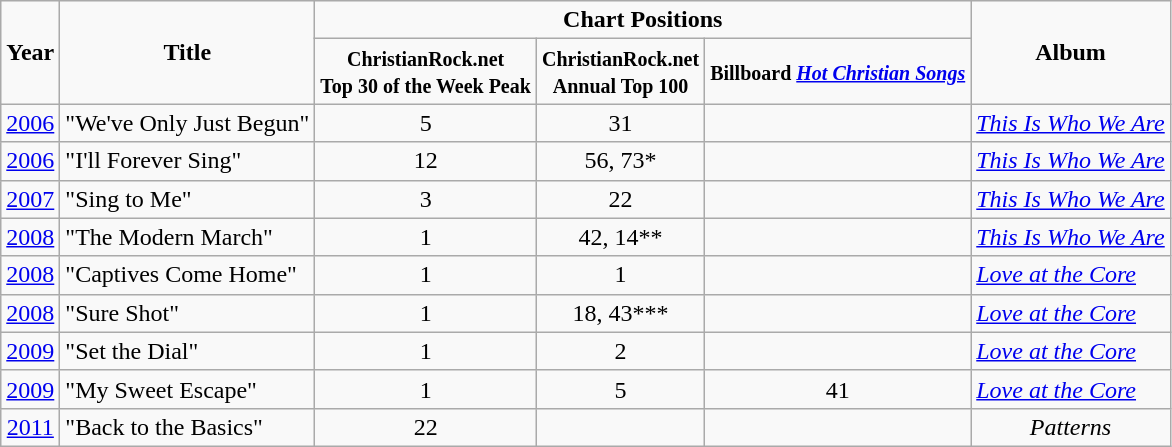<table class="wikitable"  style="text-align:center">
<tr>
<td rowspan="2"><strong>Year</strong></td>
<td rowspan="2"><strong>Title</strong></td>
<td colspan="3"><strong>Chart Positions</strong></td>
<td rowspan="2"><strong>Album</strong></td>
</tr>
<tr>
<td><small><strong>ChristianRock.net<br>Top 30 of the Week Peak</strong></small></td>
<td><small><strong>ChristianRock.net<br>Annual Top 100</strong></small></td>
<td><small><strong>Billboard <em><a href='#'>Hot Christian Songs</a></em> </strong></small></td>
</tr>
<tr>
<td><a href='#'>2006</a></td>
<td style="text-align:left">"We've Only Just Begun"</td>
<td>5</td>
<td>31</td>
<td></td>
<td style="text-align:left"><em><a href='#'>This Is Who We Are</a></em></td>
</tr>
<tr>
<td><a href='#'>2006</a></td>
<td style="text-align:left">"I'll Forever Sing"</td>
<td>12</td>
<td>56, 73*</td>
<td></td>
<td style="text-align:left"><em><a href='#'>This Is Who We Are</a></em></td>
</tr>
<tr>
<td><a href='#'>2007</a></td>
<td style="text-align:left">"Sing to Me"</td>
<td>3</td>
<td>22</td>
<td></td>
<td style="text-align:left"><em><a href='#'>This Is Who We Are</a></em></td>
</tr>
<tr>
<td><a href='#'>2008</a></td>
<td style="text-align:left">"The Modern March"</td>
<td>1</td>
<td>42, 14**</td>
<td></td>
<td style="text-align:left"><em><a href='#'>This Is Who We Are</a></em></td>
</tr>
<tr>
<td><a href='#'>2008</a></td>
<td style="text-align:left">"Captives Come Home"</td>
<td>1</td>
<td>1</td>
<td></td>
<td style="text-align:left"><em><a href='#'>Love at the Core</a></em></td>
</tr>
<tr>
<td><a href='#'>2008</a></td>
<td style="text-align:left">"Sure Shot"</td>
<td>1</td>
<td>18, 43***</td>
<td></td>
<td style="text-align:left"><em><a href='#'>Love at the Core</a></em></td>
</tr>
<tr>
<td><a href='#'>2009</a></td>
<td style="text-align:left">"Set the Dial"</td>
<td>1</td>
<td>2</td>
<td></td>
<td style="text-align:left"><em><a href='#'>Love at the Core</a></em></td>
</tr>
<tr>
<td><a href='#'>2009</a></td>
<td style="text-align:left">"My Sweet Escape"</td>
<td>1</td>
<td>5</td>
<td>41</td>
<td style="text-align:left"><em><a href='#'>Love at the Core</a></em></td>
</tr>
<tr>
<td><a href='#'>2011</a></td>
<td style="text-align:left">"Back to the Basics"</td>
<td>22</td>
<td></td>
<td></td>
<td style="text=align:left"><em>Patterns</em></td>
</tr>
</table>
